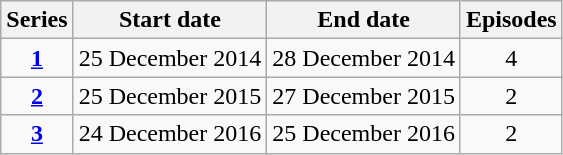<table class="wikitable" style="text-align:center;">
<tr>
<th>Series</th>
<th>Start date</th>
<th>End date</th>
<th>Episodes</th>
</tr>
<tr>
<td><strong><a href='#'>1</a></strong></td>
<td>25 December 2014</td>
<td>28 December 2014</td>
<td>4</td>
</tr>
<tr>
<td><strong><a href='#'>2</a></strong></td>
<td>25 December 2015</td>
<td>27 December 2015</td>
<td>2</td>
</tr>
<tr>
<td><strong><a href='#'>3</a></strong></td>
<td>24 December 2016</td>
<td>25 December 2016</td>
<td>2</td>
</tr>
</table>
